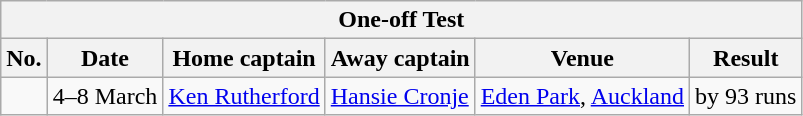<table class="wikitable">
<tr>
<th colspan="9">One-off Test</th>
</tr>
<tr>
<th>No.</th>
<th>Date</th>
<th>Home captain</th>
<th>Away captain</th>
<th>Venue</th>
<th>Result</th>
</tr>
<tr>
<td></td>
<td>4–8 March</td>
<td><a href='#'>Ken Rutherford</a></td>
<td><a href='#'>Hansie Cronje</a></td>
<td><a href='#'>Eden Park</a>, <a href='#'>Auckland</a></td>
<td> by 93 runs</td>
</tr>
</table>
